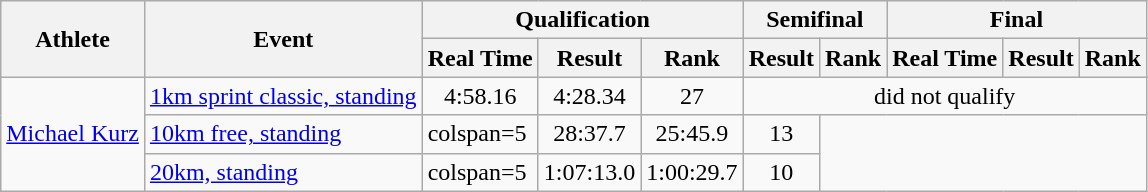<table class="wikitable" style="font-size:100%">
<tr>
<th rowspan="2">Athlete</th>
<th rowspan="2">Event</th>
<th colspan="3">Qualification</th>
<th colspan="2">Semifinal</th>
<th colspan="3">Final</th>
</tr>
<tr>
<th>Real Time</th>
<th>Result</th>
<th>Rank</th>
<th>Result</th>
<th>Rank</th>
<th>Real Time</th>
<th>Result</th>
<th>Rank</th>
</tr>
<tr>
<td rowspan=3><a href='#'>Michael Kurz</a></td>
<td><a href='#'>1km sprint classic, standing</a></td>
<td align="center">4:58.16</td>
<td align="center">4:28.34</td>
<td align="center">27</td>
<td colspan=5 align="center">did not qualify</td>
</tr>
<tr>
<td><a href='#'>10km free, standing</a></td>
<td>colspan=5 </td>
<td align="center">28:37.7</td>
<td align="center">25:45.9</td>
<td align="center">13</td>
</tr>
<tr>
<td><a href='#'>20km, standing</a></td>
<td>colspan=5 </td>
<td align="center">1:07:13.0</td>
<td align="center">1:00:29.7</td>
<td align="center">10</td>
</tr>
</table>
